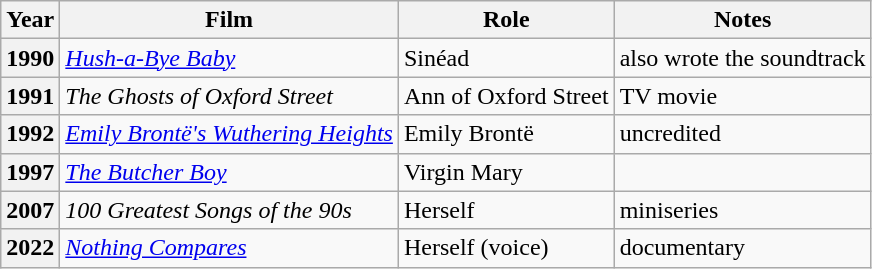<table class="wikitable">
<tr>
<th scope="col">Year</th>
<th scope="col">Film</th>
<th scope="col">Role</th>
<th scope="col">Notes</th>
</tr>
<tr>
<th scope="row">1990</th>
<td><em><a href='#'>Hush-a-Bye Baby</a></em></td>
<td>Sinéad</td>
<td>also wrote the soundtrack</td>
</tr>
<tr>
<th scope="row">1991</th>
<td><em>The Ghosts of Oxford Street </em></td>
<td>Ann of Oxford Street</td>
<td>TV movie</td>
</tr>
<tr>
<th scope="row">1992</th>
<td><em><a href='#'>Emily Brontë's Wuthering Heights</a></em></td>
<td>Emily Brontë</td>
<td>uncredited</td>
</tr>
<tr>
<th scope="row">1997</th>
<td><em><a href='#'>The Butcher Boy</a></em></td>
<td>Virgin Mary</td>
<td></td>
</tr>
<tr>
<th scope="row">2007</th>
<td><em>100 Greatest Songs of the 90s</em></td>
<td>Herself</td>
<td>miniseries</td>
</tr>
<tr>
<th scope="row">2022</th>
<td><em><a href='#'>Nothing Compares</a></em></td>
<td>Herself (voice)</td>
<td>documentary</td>
</tr>
</table>
